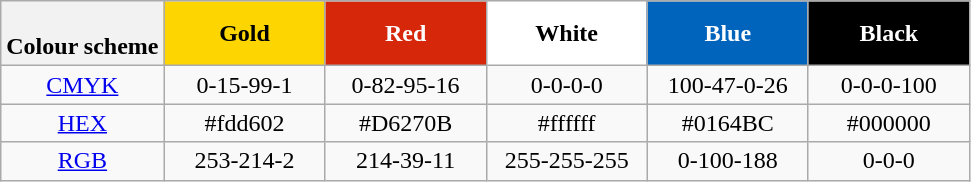<table class=wikitable style="text-align:center;">
<tr>
<th><br>Colour scheme</th>
<th ! style="background:#fdd602; width:100px; color:black;">Gold</th>
<th style="background:#D6270B; width:100px; color:white;">Red</th>
<th style="background:#ffffff; width:100px; color:black;">White</th>
<th style="background:#0164BC; width:100px; color:white;">Blue</th>
<th style="background:#000000; width:100px; color:white;">Black</th>
</tr>
<tr>
<td><a href='#'>CMYK</a></td>
<td>0-15-99-1</td>
<td>0-82-95-16</td>
<td>0-0-0-0</td>
<td>100-47-0-26</td>
<td>0-0-0-100</td>
</tr>
<tr>
<td><a href='#'>HEX</a></td>
<td>#fdd602</td>
<td>#D6270B</td>
<td>#ffffff</td>
<td>#0164BC</td>
<td>#000000</td>
</tr>
<tr>
<td><a href='#'>RGB</a></td>
<td>253-214-2</td>
<td>214-39-11</td>
<td>255-255-255</td>
<td>0-100-188</td>
<td>0-0-0</td>
</tr>
</table>
